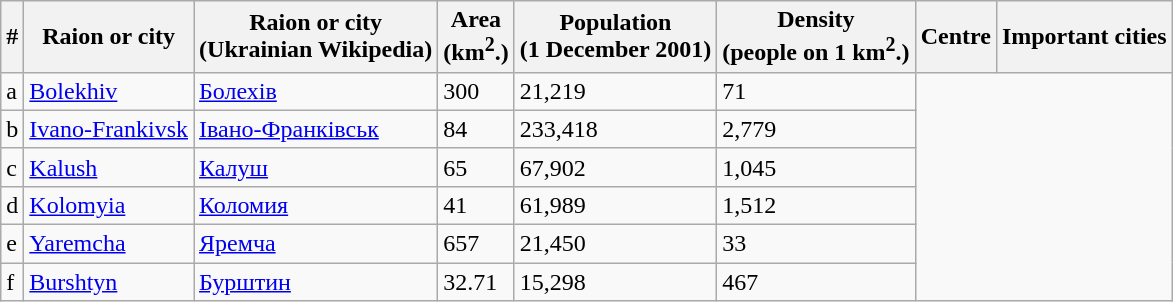<table class="wikitable">
<tr>
<th>#</th>
<th>Raion or city</th>
<th>Raion or city<br>(Ukrainian Wikipedia)</th>
<th>Area<br>(km<sup>2</sup>.)</th>
<th>Population<br>(1 December 2001)</th>
<th>Density<br>(people on 1 km<sup>2</sup>.)</th>
<th>Centre</th>
<th>Important cities</th>
</tr>
<tr>
<td>a</td>
<td><a href='#'>Bolekhiv</a></td>
<td><a href='#'>Болехів</a></td>
<td>300</td>
<td>21,219</td>
<td>71</td>
</tr>
<tr>
<td>b</td>
<td><a href='#'>Ivano-Frankivsk</a></td>
<td><a href='#'>Івано-Франківськ</a></td>
<td>84</td>
<td>233,418</td>
<td>2,779</td>
</tr>
<tr>
<td>c</td>
<td><a href='#'>Kalush</a></td>
<td><a href='#'>Калуш</a></td>
<td>65</td>
<td>67,902</td>
<td>1,045</td>
</tr>
<tr>
<td>d</td>
<td><a href='#'>Kolomyia</a></td>
<td><a href='#'>Коломия</a></td>
<td>41</td>
<td>61,989</td>
<td>1,512</td>
</tr>
<tr>
<td>e</td>
<td><a href='#'>Yaremcha</a></td>
<td><a href='#'>Яремча</a></td>
<td>657</td>
<td>21,450</td>
<td>33</td>
</tr>
<tr>
<td>f</td>
<td><a href='#'>Burshtyn</a></td>
<td><a href='#'>Бурштин</a></td>
<td>32.71</td>
<td>15,298</td>
<td>467</td>
</tr>
</table>
